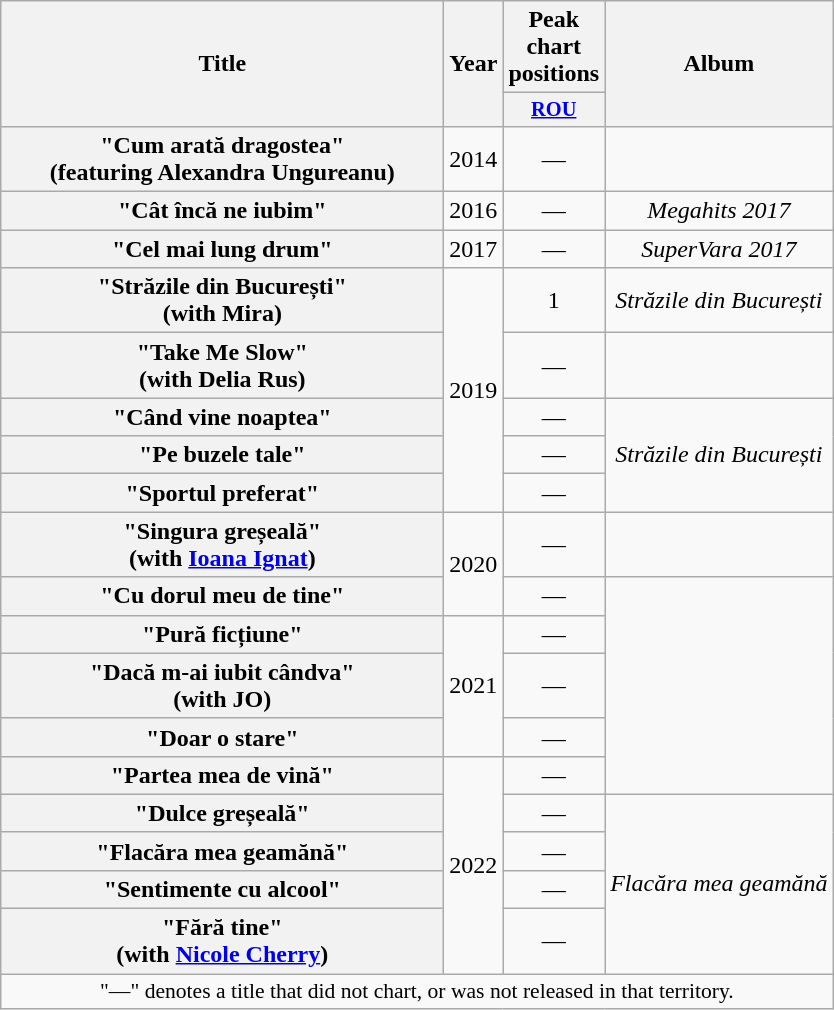<table class="wikitable plainrowheaders" style="text-align:center;">
<tr>
<th scope="col" rowspan="2" style="width:18em;">Title</th>
<th scope="col" rowspan="2" style="width:1em;">Year</th>
<th scope="col" colspan="1">Peak chart positions</th>
<th scope="col" rowspan="2">Album</th>
</tr>
<tr>
<th style="width:3em;font-size:85%"><a href='#'>ROU</a><br></th>
</tr>
<tr>
<th scope="row">"Cum arată dragostea"<br><span>(featuring Alexandra Ungureanu)</span></th>
<td>2014</td>
<td>—</td>
<td></td>
</tr>
<tr>
<th scope="row">"Cât încă ne iubim"</th>
<td>2016</td>
<td>—</td>
<td><em>Megahits 2017</em></td>
</tr>
<tr>
<th scope="row">"Cel mai lung drum"</th>
<td>2017</td>
<td>—</td>
<td><em>SuperVara 2017</em></td>
</tr>
<tr>
<th scope="row">"Străzile din București"<br><span>(with Mira)</span></th>
<td rowspan="5">2019</td>
<td>1</td>
<td><em>Străzile din București</em></td>
</tr>
<tr>
<th scope="row">"Take Me Slow"<br><span>(with Delia Rus)</span></th>
<td>—</td>
<td></td>
</tr>
<tr>
<th scope="row">"Când vine noaptea"</th>
<td>—</td>
<td rowspan="3"><em>Străzile din București</em></td>
</tr>
<tr>
<th scope="row">"Pe buzele tale"</th>
<td>—</td>
</tr>
<tr>
<th scope="row">"Sportul preferat"</th>
<td>—</td>
</tr>
<tr>
<th scope="row">"Singura greșeală"<br><span>(with <a href='#'>Ioana Ignat</a>)</span></th>
<td rowspan="2">2020</td>
<td>—</td>
<td></td>
</tr>
<tr>
<th scope="row">"Cu dorul meu de tine"</th>
<td>—</td>
</tr>
<tr>
<th scope="row">"Pură ficțiune"</th>
<td rowspan="3">2021</td>
<td>—</td>
</tr>
<tr>
<th scope="row">"Dacă m-ai iubit cândva"<br><span>(with JO)</span></th>
<td>—</td>
</tr>
<tr>
<th scope="row">"Doar o stare"</th>
<td>—</td>
</tr>
<tr>
<th scope="row">"Partea mea de vină"</th>
<td rowspan="5">2022</td>
<td>—</td>
</tr>
<tr>
<th scope="row">"Dulce greșeală"</th>
<td>—</td>
<td rowspan="4"><em>Flacăra mea geamănă</em></td>
</tr>
<tr>
<th scope="row">"Flacăra mea geamănă"</th>
<td>—</td>
</tr>
<tr>
<th scope="row">"Sentimente cu alcool"</th>
<td>—</td>
</tr>
<tr>
<th scope="row">"Fără tine"<br><span>(with <a href='#'>Nicole Cherry</a>)</span></th>
<td>—</td>
</tr>
<tr>
<td colspan="12" style="font-size:90%">"—" denotes a title that did not chart, or was not released in that territory.</td>
</tr>
</table>
